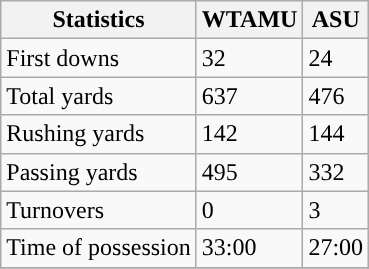<table class="wikitable">
<tr>
<th>Statistics</th>
<th>WTAMU</th>
<th>ASU</th>
</tr>
<tr>
<td>First downs</td>
<td>32</td>
<td>24</td>
</tr>
<tr>
<td>Total yards</td>
<td>637</td>
<td>476</td>
</tr>
<tr>
<td>Rushing yards</td>
<td>142</td>
<td>144</td>
</tr>
<tr>
<td>Passing yards</td>
<td>495</td>
<td>332</td>
</tr>
<tr>
<td>Turnovers</td>
<td>0</td>
<td>3</td>
</tr>
<tr>
<td>Time of possession</td>
<td>33:00</td>
<td>27:00</td>
</tr>
<tr>
</tr>
</table>
